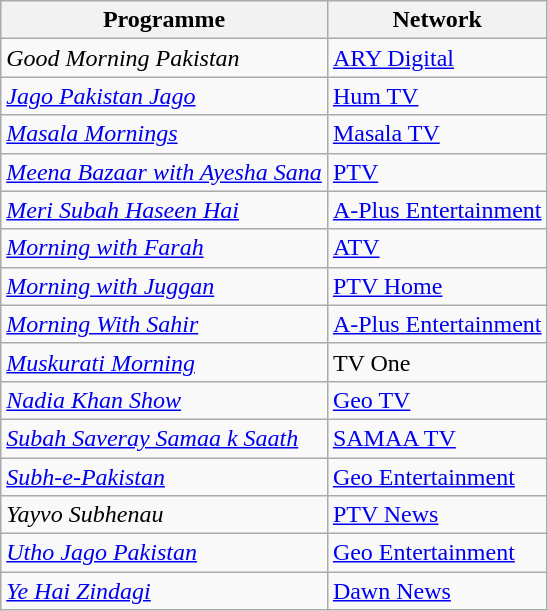<table class="wikitable">
<tr>
<th>Programme</th>
<th>Network</th>
</tr>
<tr ">
<td><em>Good Morning Pakistan</em></td>
<td><a href='#'>ARY Digital</a></td>
</tr>
<tr>
<td><em><a href='#'>Jago Pakistan Jago</a></em></td>
<td><a href='#'>Hum TV</a></td>
</tr>
<tr>
<td><em><a href='#'>Masala Mornings</a></em></td>
<td><a href='#'>Masala TV</a></td>
</tr>
<tr>
<td><em><a href='#'>Meena Bazaar with Ayesha Sana</a></em></td>
<td><a href='#'>PTV</a></td>
</tr>
<tr>
<td><em><a href='#'>Meri Subah Haseen Hai</a></em></td>
<td><a href='#'>A-Plus Entertainment</a></td>
</tr>
<tr>
<td><em><a href='#'>Morning with Farah</a></em></td>
<td><a href='#'>ATV</a></td>
</tr>
<tr>
<td><em><a href='#'>Morning with Juggan</a></em></td>
<td><a href='#'>PTV Home</a></td>
</tr>
<tr>
<td><em><a href='#'>Morning With Sahir</a></em></td>
<td><a href='#'>A-Plus Entertainment</a></td>
</tr>
<tr>
<td><em><a href='#'>Muskurati Morning</a></em></td>
<td>TV One</td>
</tr>
<tr>
<td><em><a href='#'>Nadia Khan Show</a></em></td>
<td><a href='#'>Geo TV</a></td>
</tr>
<tr>
<td><em><a href='#'>Subah Saveray Samaa k Saath</a></em></td>
<td><a href='#'>SAMAA TV</a></td>
</tr>
<tr>
<td><em><a href='#'>Subh-e-Pakistan</a></em></td>
<td><a href='#'>Geo Entertainment</a></td>
</tr>
<tr>
<td><em>Yayvo Subhenau</em></td>
<td><a href='#'>PTV News</a></td>
</tr>
<tr>
<td><em><a href='#'>Utho Jago Pakistan</a></em></td>
<td><a href='#'>Geo Entertainment</a></td>
</tr>
<tr>
<td><em><a href='#'>Ye Hai Zindagi</a></em></td>
<td><a href='#'>Dawn News</a></td>
</tr>
</table>
